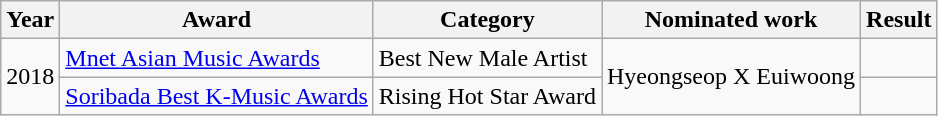<table class="wikitable sortable">
<tr>
<th>Year</th>
<th>Award</th>
<th>Category</th>
<th>Nominated work</th>
<th>Result</th>
</tr>
<tr>
<td rowspan="2">2018</td>
<td><a href='#'>Mnet Asian Music Awards</a></td>
<td>Best New Male Artist</td>
<td rowspan="2">Hyeongseop X Euiwoong</td>
<td></td>
</tr>
<tr>
<td><a href='#'>Soribada Best K-Music Awards</a></td>
<td>Rising Hot Star Award</td>
<td></td>
</tr>
</table>
